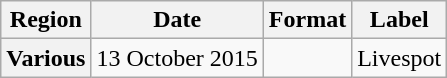<table class="wikitable plainrowheaders">
<tr>
<th scope="col">Region</th>
<th scope="col">Date</th>
<th scope="col">Format</th>
<th scope="col">Label</th>
</tr>
<tr>
<th scope="row">Various</th>
<td>13 October 2015</td>
<td></td>
<td>Livespot</td>
</tr>
</table>
